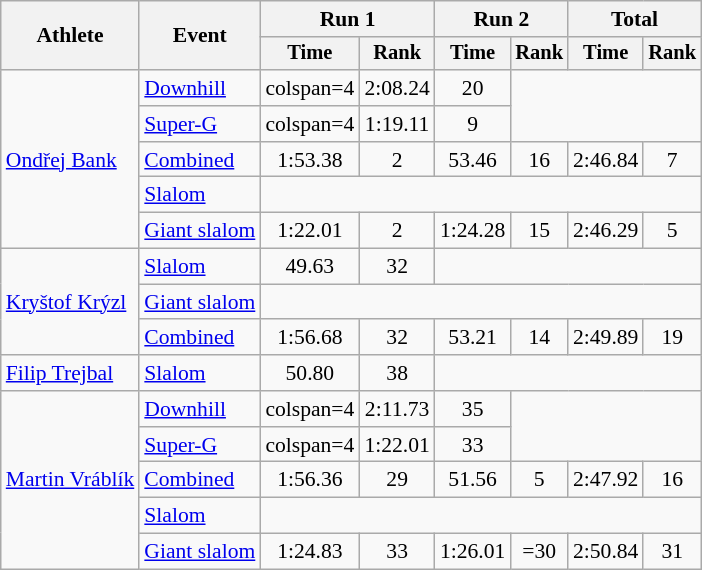<table class="wikitable" style="font-size:90%">
<tr>
<th rowspan=2>Athlete</th>
<th rowspan=2>Event</th>
<th colspan=2>Run 1</th>
<th colspan=2>Run 2</th>
<th colspan=2>Total</th>
</tr>
<tr style="font-size:95%">
<th>Time</th>
<th>Rank</th>
<th>Time</th>
<th>Rank</th>
<th>Time</th>
<th>Rank</th>
</tr>
<tr align=center>
<td align=left rowspan=5><a href='#'>Ondřej Bank</a></td>
<td align=left><a href='#'>Downhill</a></td>
<td>colspan=4 </td>
<td>2:08.24</td>
<td>20</td>
</tr>
<tr align=center>
<td align=left><a href='#'>Super-G</a></td>
<td>colspan=4 </td>
<td>1:19.11</td>
<td>9</td>
</tr>
<tr align=center>
<td align=left><a href='#'>Combined</a></td>
<td>1:53.38</td>
<td>2</td>
<td>53.46</td>
<td>16</td>
<td>2:46.84</td>
<td>7</td>
</tr>
<tr align=center>
<td align=left><a href='#'>Slalom</a></td>
<td colspan=6></td>
</tr>
<tr align=center>
<td align=left><a href='#'>Giant slalom</a></td>
<td>1:22.01</td>
<td>2</td>
<td>1:24.28</td>
<td>15</td>
<td>2:46.29</td>
<td>5</td>
</tr>
<tr align=center>
<td align=left rowspan=3><a href='#'>Kryštof Krýzl</a></td>
<td align=left><a href='#'>Slalom</a></td>
<td>49.63</td>
<td>32</td>
<td colspan=4></td>
</tr>
<tr align=center>
<td align=left><a href='#'>Giant slalom</a></td>
<td colspan=6></td>
</tr>
<tr align=center>
<td align=left><a href='#'>Combined</a></td>
<td>1:56.68</td>
<td>32</td>
<td>53.21</td>
<td>14</td>
<td>2:49.89</td>
<td>19</td>
</tr>
<tr align=center>
<td align=left><a href='#'>Filip Trejbal</a></td>
<td align=left><a href='#'>Slalom</a></td>
<td>50.80</td>
<td>38</td>
<td colspan=4></td>
</tr>
<tr align=center>
<td align=left rowspan=5><a href='#'>Martin Vráblík</a></td>
<td align=left><a href='#'>Downhill</a></td>
<td>colspan=4 </td>
<td>2:11.73</td>
<td>35</td>
</tr>
<tr align=center>
<td align=left><a href='#'>Super-G</a></td>
<td>colspan=4 </td>
<td>1:22.01</td>
<td>33</td>
</tr>
<tr align=center>
<td align=left><a href='#'>Combined</a></td>
<td>1:56.36</td>
<td>29</td>
<td>51.56</td>
<td>5</td>
<td>2:47.92</td>
<td>16</td>
</tr>
<tr align=center>
<td align=left><a href='#'>Slalom</a></td>
<td colspan=6></td>
</tr>
<tr align=center>
<td align=left><a href='#'>Giant slalom</a></td>
<td>1:24.83</td>
<td>33</td>
<td>1:26.01</td>
<td>=30</td>
<td>2:50.84</td>
<td>31</td>
</tr>
</table>
